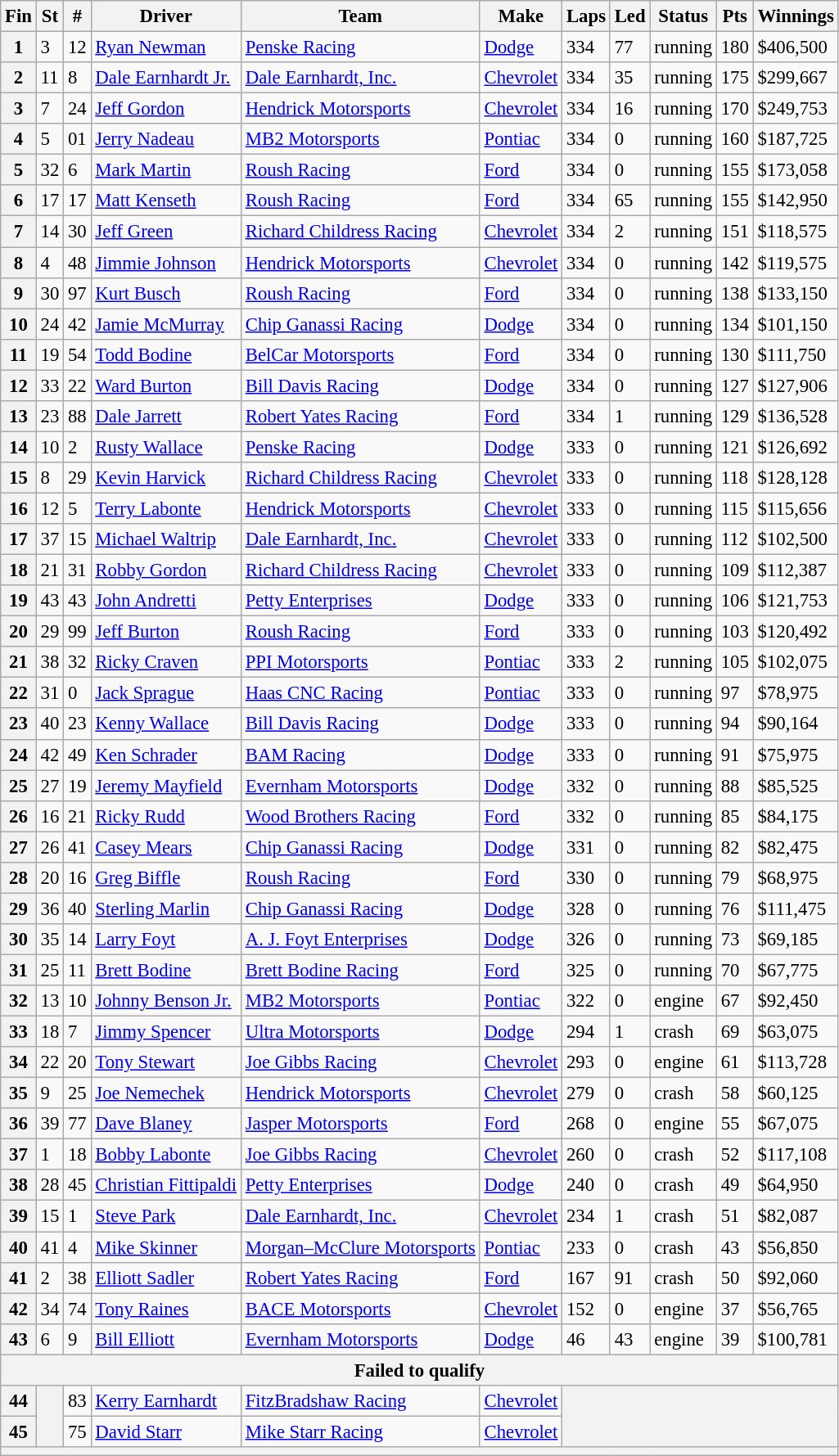<table class="wikitable" style="font-size:95%">
<tr>
<th>Fin</th>
<th>St</th>
<th>#</th>
<th>Driver</th>
<th>Team</th>
<th>Make</th>
<th>Laps</th>
<th>Led</th>
<th>Status</th>
<th>Pts</th>
<th>Winnings</th>
</tr>
<tr>
<th>1</th>
<td>3</td>
<td>12</td>
<td><a href='#'>Ryan Newman</a></td>
<td><a href='#'>Penske Racing</a></td>
<td><a href='#'>Dodge</a></td>
<td>334</td>
<td>77</td>
<td>running</td>
<td>180</td>
<td>$406,500</td>
</tr>
<tr>
<th>2</th>
<td>11</td>
<td>8</td>
<td><a href='#'>Dale Earnhardt Jr.</a></td>
<td><a href='#'>Dale Earnhardt, Inc.</a></td>
<td><a href='#'>Chevrolet</a></td>
<td>334</td>
<td>35</td>
<td>running</td>
<td>175</td>
<td>$299,667</td>
</tr>
<tr>
<th>3</th>
<td>7</td>
<td>24</td>
<td><a href='#'>Jeff Gordon</a></td>
<td><a href='#'>Hendrick Motorsports</a></td>
<td><a href='#'>Chevrolet</a></td>
<td>334</td>
<td>16</td>
<td>running</td>
<td>170</td>
<td>$249,753</td>
</tr>
<tr>
<th>4</th>
<td>5</td>
<td>01</td>
<td><a href='#'>Jerry Nadeau</a></td>
<td><a href='#'>MB2 Motorsports</a></td>
<td><a href='#'>Pontiac</a></td>
<td>334</td>
<td>0</td>
<td>running</td>
<td>160</td>
<td>$187,725</td>
</tr>
<tr>
<th>5</th>
<td>32</td>
<td>6</td>
<td><a href='#'>Mark Martin</a></td>
<td><a href='#'>Roush Racing</a></td>
<td><a href='#'>Ford</a></td>
<td>334</td>
<td>0</td>
<td>running</td>
<td>155</td>
<td>$173,058</td>
</tr>
<tr>
<th>6</th>
<td>17</td>
<td>17</td>
<td><a href='#'>Matt Kenseth</a></td>
<td><a href='#'>Roush Racing</a></td>
<td><a href='#'>Ford</a></td>
<td>334</td>
<td>65</td>
<td>running</td>
<td>155</td>
<td>$142,950</td>
</tr>
<tr>
<th>7</th>
<td>14</td>
<td>30</td>
<td><a href='#'>Jeff Green</a></td>
<td><a href='#'>Richard Childress Racing</a></td>
<td><a href='#'>Chevrolet</a></td>
<td>334</td>
<td>2</td>
<td>running</td>
<td>151</td>
<td>$118,575</td>
</tr>
<tr>
<th>8</th>
<td>4</td>
<td>48</td>
<td><a href='#'>Jimmie Johnson</a></td>
<td><a href='#'>Hendrick Motorsports</a></td>
<td><a href='#'>Chevrolet</a></td>
<td>334</td>
<td>0</td>
<td>running</td>
<td>142</td>
<td>$119,575</td>
</tr>
<tr>
<th>9</th>
<td>30</td>
<td>97</td>
<td><a href='#'>Kurt Busch</a></td>
<td><a href='#'>Roush Racing</a></td>
<td><a href='#'>Ford</a></td>
<td>334</td>
<td>0</td>
<td>running</td>
<td>138</td>
<td>$133,150</td>
</tr>
<tr>
<th>10</th>
<td>24</td>
<td>42</td>
<td><a href='#'>Jamie McMurray</a></td>
<td><a href='#'>Chip Ganassi Racing</a></td>
<td><a href='#'>Dodge</a></td>
<td>334</td>
<td>0</td>
<td>running</td>
<td>134</td>
<td>$101,150</td>
</tr>
<tr>
<th>11</th>
<td>19</td>
<td>54</td>
<td><a href='#'>Todd Bodine</a></td>
<td><a href='#'>BelCar Motorsports</a></td>
<td><a href='#'>Ford</a></td>
<td>334</td>
<td>0</td>
<td>running</td>
<td>130</td>
<td>$111,750</td>
</tr>
<tr>
<th>12</th>
<td>33</td>
<td>22</td>
<td><a href='#'>Ward Burton</a></td>
<td><a href='#'>Bill Davis Racing</a></td>
<td><a href='#'>Dodge</a></td>
<td>334</td>
<td>0</td>
<td>running</td>
<td>127</td>
<td>$127,906</td>
</tr>
<tr>
<th>13</th>
<td>23</td>
<td>88</td>
<td><a href='#'>Dale Jarrett</a></td>
<td><a href='#'>Robert Yates Racing</a></td>
<td><a href='#'>Ford</a></td>
<td>334</td>
<td>1</td>
<td>running</td>
<td>129</td>
<td>$136,528</td>
</tr>
<tr>
<th>14</th>
<td>10</td>
<td>2</td>
<td><a href='#'>Rusty Wallace</a></td>
<td><a href='#'>Penske Racing</a></td>
<td><a href='#'>Dodge</a></td>
<td>333</td>
<td>0</td>
<td>running</td>
<td>121</td>
<td>$126,692</td>
</tr>
<tr>
<th>15</th>
<td>8</td>
<td>29</td>
<td><a href='#'>Kevin Harvick</a></td>
<td><a href='#'>Richard Childress Racing</a></td>
<td><a href='#'>Chevrolet</a></td>
<td>333</td>
<td>0</td>
<td>running</td>
<td>118</td>
<td>$128,128</td>
</tr>
<tr>
<th>16</th>
<td>12</td>
<td>5</td>
<td><a href='#'>Terry Labonte</a></td>
<td><a href='#'>Hendrick Motorsports</a></td>
<td><a href='#'>Chevrolet</a></td>
<td>333</td>
<td>0</td>
<td>running</td>
<td>115</td>
<td>$115,656</td>
</tr>
<tr>
<th>17</th>
<td>37</td>
<td>15</td>
<td><a href='#'>Michael Waltrip</a></td>
<td><a href='#'>Dale Earnhardt, Inc.</a></td>
<td><a href='#'>Chevrolet</a></td>
<td>333</td>
<td>0</td>
<td>running</td>
<td>112</td>
<td>$102,500</td>
</tr>
<tr>
<th>18</th>
<td>21</td>
<td>31</td>
<td><a href='#'>Robby Gordon</a></td>
<td><a href='#'>Richard Childress Racing</a></td>
<td><a href='#'>Chevrolet</a></td>
<td>333</td>
<td>0</td>
<td>running</td>
<td>109</td>
<td>$112,387</td>
</tr>
<tr>
<th>19</th>
<td>43</td>
<td>43</td>
<td><a href='#'>John Andretti</a></td>
<td><a href='#'>Petty Enterprises</a></td>
<td><a href='#'>Dodge</a></td>
<td>333</td>
<td>0</td>
<td>running</td>
<td>106</td>
<td>$121,753</td>
</tr>
<tr>
<th>20</th>
<td>29</td>
<td>99</td>
<td><a href='#'>Jeff Burton</a></td>
<td><a href='#'>Roush Racing</a></td>
<td><a href='#'>Ford</a></td>
<td>333</td>
<td>0</td>
<td>running</td>
<td>103</td>
<td>$120,492</td>
</tr>
<tr>
<th>21</th>
<td>38</td>
<td>32</td>
<td><a href='#'>Ricky Craven</a></td>
<td><a href='#'>PPI Motorsports</a></td>
<td><a href='#'>Pontiac</a></td>
<td>333</td>
<td>2</td>
<td>running</td>
<td>105</td>
<td>$102,075</td>
</tr>
<tr>
<th>22</th>
<td>31</td>
<td>0</td>
<td><a href='#'>Jack Sprague</a></td>
<td><a href='#'>Haas CNC Racing</a></td>
<td><a href='#'>Pontiac</a></td>
<td>333</td>
<td>0</td>
<td>running</td>
<td>97</td>
<td>$78,975</td>
</tr>
<tr>
<th>23</th>
<td>40</td>
<td>23</td>
<td><a href='#'>Kenny Wallace</a></td>
<td><a href='#'>Bill Davis Racing</a></td>
<td><a href='#'>Dodge</a></td>
<td>333</td>
<td>0</td>
<td>running</td>
<td>94</td>
<td>$90,164</td>
</tr>
<tr>
<th>24</th>
<td>42</td>
<td>49</td>
<td><a href='#'>Ken Schrader</a></td>
<td><a href='#'>BAM Racing</a></td>
<td><a href='#'>Dodge</a></td>
<td>333</td>
<td>0</td>
<td>running</td>
<td>91</td>
<td>$75,975</td>
</tr>
<tr>
<th>25</th>
<td>27</td>
<td>19</td>
<td><a href='#'>Jeremy Mayfield</a></td>
<td><a href='#'>Evernham Motorsports</a></td>
<td><a href='#'>Dodge</a></td>
<td>332</td>
<td>0</td>
<td>running</td>
<td>88</td>
<td>$85,525</td>
</tr>
<tr>
<th>26</th>
<td>16</td>
<td>21</td>
<td><a href='#'>Ricky Rudd</a></td>
<td><a href='#'>Wood Brothers Racing</a></td>
<td><a href='#'>Ford</a></td>
<td>332</td>
<td>0</td>
<td>running</td>
<td>85</td>
<td>$84,175</td>
</tr>
<tr>
<th>27</th>
<td>26</td>
<td>41</td>
<td><a href='#'>Casey Mears</a></td>
<td><a href='#'>Chip Ganassi Racing</a></td>
<td><a href='#'>Dodge</a></td>
<td>331</td>
<td>0</td>
<td>running</td>
<td>82</td>
<td>$82,475</td>
</tr>
<tr>
<th>28</th>
<td>20</td>
<td>16</td>
<td><a href='#'>Greg Biffle</a></td>
<td><a href='#'>Roush Racing</a></td>
<td><a href='#'>Ford</a></td>
<td>330</td>
<td>0</td>
<td>running</td>
<td>79</td>
<td>$68,975</td>
</tr>
<tr>
<th>29</th>
<td>36</td>
<td>40</td>
<td><a href='#'>Sterling Marlin</a></td>
<td><a href='#'>Chip Ganassi Racing</a></td>
<td><a href='#'>Dodge</a></td>
<td>328</td>
<td>0</td>
<td>running</td>
<td>76</td>
<td>$111,475</td>
</tr>
<tr>
<th>30</th>
<td>35</td>
<td>14</td>
<td><a href='#'>Larry Foyt</a></td>
<td><a href='#'>A. J. Foyt Enterprises</a></td>
<td><a href='#'>Dodge</a></td>
<td>326</td>
<td>0</td>
<td>running</td>
<td>73</td>
<td>$69,185</td>
</tr>
<tr>
<th>31</th>
<td>25</td>
<td>11</td>
<td><a href='#'>Brett Bodine</a></td>
<td><a href='#'>Brett Bodine Racing</a></td>
<td><a href='#'>Ford</a></td>
<td>325</td>
<td>0</td>
<td>running</td>
<td>70</td>
<td>$67,775</td>
</tr>
<tr>
<th>32</th>
<td>13</td>
<td>10</td>
<td><a href='#'>Johnny Benson Jr.</a></td>
<td><a href='#'>MB2 Motorsports</a></td>
<td><a href='#'>Pontiac</a></td>
<td>322</td>
<td>0</td>
<td>engine</td>
<td>67</td>
<td>$92,450</td>
</tr>
<tr>
<th>33</th>
<td>18</td>
<td>7</td>
<td><a href='#'>Jimmy Spencer</a></td>
<td><a href='#'>Ultra Motorsports</a></td>
<td><a href='#'>Dodge</a></td>
<td>294</td>
<td>1</td>
<td>crash</td>
<td>69</td>
<td>$63,075</td>
</tr>
<tr>
<th>34</th>
<td>22</td>
<td>20</td>
<td><a href='#'>Tony Stewart</a></td>
<td><a href='#'>Joe Gibbs Racing</a></td>
<td><a href='#'>Chevrolet</a></td>
<td>293</td>
<td>0</td>
<td>engine</td>
<td>61</td>
<td>$113,728</td>
</tr>
<tr>
<th>35</th>
<td>9</td>
<td>25</td>
<td><a href='#'>Joe Nemechek</a></td>
<td><a href='#'>Hendrick Motorsports</a></td>
<td><a href='#'>Chevrolet</a></td>
<td>279</td>
<td>0</td>
<td>crash</td>
<td>58</td>
<td>$60,125</td>
</tr>
<tr>
<th>36</th>
<td>39</td>
<td>77</td>
<td><a href='#'>Dave Blaney</a></td>
<td><a href='#'>Jasper Motorsports</a></td>
<td><a href='#'>Ford</a></td>
<td>268</td>
<td>0</td>
<td>engine</td>
<td>55</td>
<td>$67,075</td>
</tr>
<tr>
<th>37</th>
<td>1</td>
<td>18</td>
<td><a href='#'>Bobby Labonte</a></td>
<td><a href='#'>Joe Gibbs Racing</a></td>
<td><a href='#'>Chevrolet</a></td>
<td>260</td>
<td>0</td>
<td>crash</td>
<td>52</td>
<td>$117,108</td>
</tr>
<tr>
<th>38</th>
<td>28</td>
<td>45</td>
<td><a href='#'>Christian Fittipaldi</a></td>
<td><a href='#'>Petty Enterprises</a></td>
<td><a href='#'>Dodge</a></td>
<td>240</td>
<td>0</td>
<td>crash</td>
<td>49</td>
<td>$64,950</td>
</tr>
<tr>
<th>39</th>
<td>15</td>
<td>1</td>
<td><a href='#'>Steve Park</a></td>
<td><a href='#'>Dale Earnhardt, Inc.</a></td>
<td><a href='#'>Chevrolet</a></td>
<td>234</td>
<td>1</td>
<td>crash</td>
<td>51</td>
<td>$82,087</td>
</tr>
<tr>
<th>40</th>
<td>41</td>
<td>4</td>
<td><a href='#'>Mike Skinner</a></td>
<td><a href='#'>Morgan–McClure Motorsports</a></td>
<td><a href='#'>Pontiac</a></td>
<td>233</td>
<td>0</td>
<td>crash</td>
<td>43</td>
<td>$56,850</td>
</tr>
<tr>
<th>41</th>
<td>2</td>
<td>38</td>
<td><a href='#'>Elliott Sadler</a></td>
<td><a href='#'>Robert Yates Racing</a></td>
<td><a href='#'>Ford</a></td>
<td>167</td>
<td>91</td>
<td>crash</td>
<td>50</td>
<td>$92,060</td>
</tr>
<tr>
<th>42</th>
<td>34</td>
<td>74</td>
<td><a href='#'>Tony Raines</a></td>
<td><a href='#'>BACE Motorsports</a></td>
<td><a href='#'>Chevrolet</a></td>
<td>152</td>
<td>0</td>
<td>engine</td>
<td>37</td>
<td>$56,765</td>
</tr>
<tr>
<th>43</th>
<td>6</td>
<td>9</td>
<td><a href='#'>Bill Elliott</a></td>
<td><a href='#'>Evernham Motorsports</a></td>
<td><a href='#'>Dodge</a></td>
<td>46</td>
<td>43</td>
<td>engine</td>
<td>39</td>
<td>$100,781</td>
</tr>
<tr>
<th colspan="11">Failed to qualify</th>
</tr>
<tr>
<th>44</th>
<th rowspan="2"></th>
<td>83</td>
<td><a href='#'>Kerry Earnhardt</a></td>
<td><a href='#'>FitzBradshaw Racing</a></td>
<td><a href='#'>Chevrolet</a></td>
<th colspan="5" rowspan="2"></th>
</tr>
<tr>
<th>45</th>
<td>75</td>
<td><a href='#'>David Starr</a></td>
<td><a href='#'>Mike Starr Racing</a></td>
<td><a href='#'>Chevrolet</a></td>
</tr>
<tr>
<th colspan="11"></th>
</tr>
</table>
